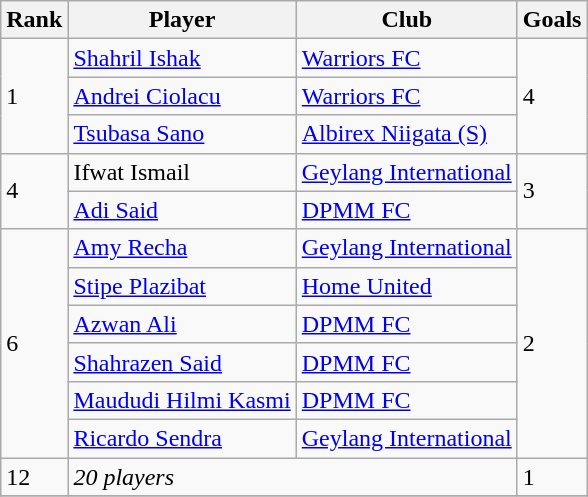<table class="wikitable" style="text-align:left">
<tr>
<th>Rank</th>
<th>Player</th>
<th>Club</th>
<th>Goals</th>
</tr>
<tr>
<td rowspan=3>1</td>
<td><a href='#'>Shahril Ishak</a></td>
<td><a href='#'>Warriors FC</a></td>
<td rowspan=3>4</td>
</tr>
<tr>
<td> <a href='#'>Andrei Ciolacu</a></td>
<td><a href='#'>Warriors FC</a></td>
</tr>
<tr>
<td> <a href='#'>Tsubasa Sano</a></td>
<td> <a href='#'>Albirex Niigata (S)</a></td>
</tr>
<tr>
<td rowspan=2>4</td>
<td>Ifwat Ismail</td>
<td><a href='#'>Geylang International</a></td>
<td rowspan=2>3</td>
</tr>
<tr>
<td> <a href='#'>Adi Said</a></td>
<td> <a href='#'>DPMM FC</a></td>
</tr>
<tr>
<td rowspan=6>6</td>
<td><a href='#'>Amy Recha</a></td>
<td><a href='#'>Geylang International</a></td>
<td rowspan=6>2</td>
</tr>
<tr>
<td> <a href='#'>Stipe Plazibat</a></td>
<td><a href='#'>Home United</a></td>
</tr>
<tr>
<td> <a href='#'>Azwan Ali</a></td>
<td> <a href='#'>DPMM FC</a></td>
</tr>
<tr>
<td> <a href='#'>Shahrazen Said</a></td>
<td> <a href='#'>DPMM FC</a></td>
</tr>
<tr>
<td> <a href='#'>Maududi Hilmi Kasmi</a></td>
<td> <a href='#'>DPMM FC</a></td>
</tr>
<tr>
<td> <a href='#'>Ricardo Sendra</a></td>
<td><a href='#'>Geylang International</a></td>
</tr>
<tr>
<td>12</td>
<td colspan=2><em>20 players</em></td>
<td>1</td>
</tr>
<tr>
</tr>
</table>
